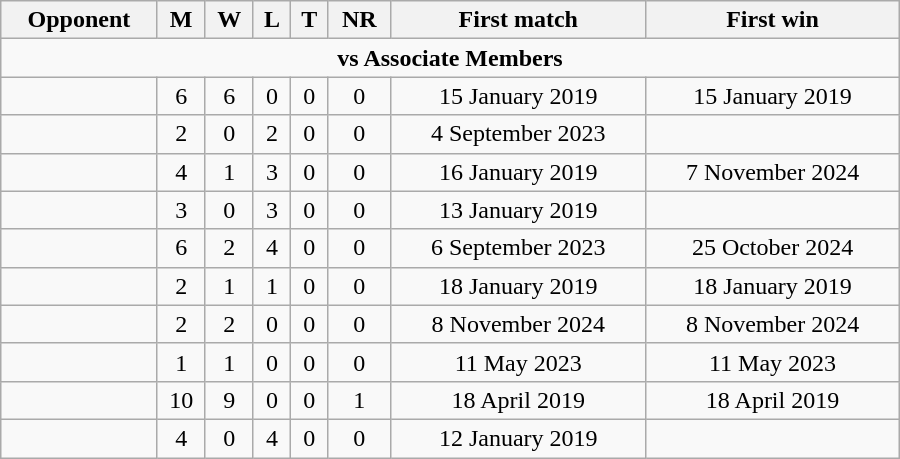<table class="wikitable" style="text-align: center; width: 600px;">
<tr>
<th>Opponent</th>
<th>M</th>
<th>W</th>
<th>L</th>
<th>T</th>
<th>NR</th>
<th>First match</th>
<th>First win</th>
</tr>
<tr>
<td colspan="8" style="text-align:center;"><strong>vs Associate Members</strong></td>
</tr>
<tr>
<td align=left></td>
<td>6</td>
<td>6</td>
<td>0</td>
<td>0</td>
<td>0</td>
<td>15 January 2019</td>
<td>15 January 2019</td>
</tr>
<tr>
<td align=left></td>
<td>2</td>
<td>0</td>
<td>2</td>
<td>0</td>
<td>0</td>
<td>4 September 2023</td>
<td></td>
</tr>
<tr>
<td align=left></td>
<td>4</td>
<td>1</td>
<td>3</td>
<td>0</td>
<td>0</td>
<td>16 January 2019</td>
<td>7 November 2024</td>
</tr>
<tr>
<td align=left></td>
<td>3</td>
<td>0</td>
<td>3</td>
<td>0</td>
<td>0</td>
<td>13 January 2019</td>
<td></td>
</tr>
<tr>
<td align=left></td>
<td>6</td>
<td>2</td>
<td>4</td>
<td>0</td>
<td>0</td>
<td>6 September 2023</td>
<td>25 October 2024</td>
</tr>
<tr>
<td align=left></td>
<td>2</td>
<td>1</td>
<td>1</td>
<td>0</td>
<td>0</td>
<td>18 January 2019</td>
<td>18 January 2019</td>
</tr>
<tr>
<td align=left></td>
<td>2</td>
<td>2</td>
<td>0</td>
<td>0</td>
<td>0</td>
<td>8 November 2024</td>
<td>8 November 2024</td>
</tr>
<tr>
<td align=left></td>
<td>1</td>
<td>1</td>
<td>0</td>
<td>0</td>
<td>0</td>
<td>11 May 2023</td>
<td>11 May 2023</td>
</tr>
<tr>
<td align=left></td>
<td>10</td>
<td>9</td>
<td>0</td>
<td>0</td>
<td>1</td>
<td>18 April 2019</td>
<td>18 April 2019</td>
</tr>
<tr>
<td align=left></td>
<td>4</td>
<td>0</td>
<td>4</td>
<td>0</td>
<td>0</td>
<td>12 January 2019</td>
<td></td>
</tr>
</table>
